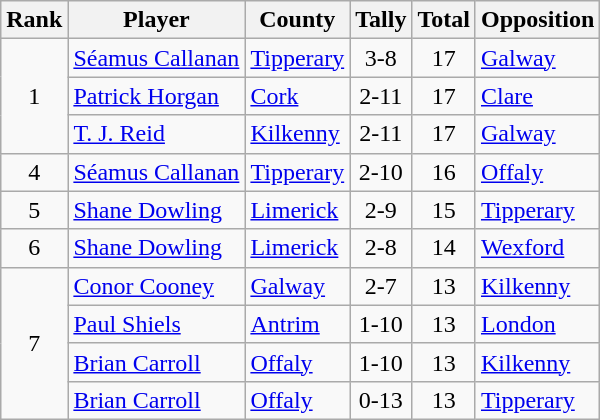<table class="wikitable">
<tr>
<th>Rank</th>
<th>Player</th>
<th>County</th>
<th>Tally</th>
<th>Total</th>
<th>Opposition</th>
</tr>
<tr>
<td rowspan=3 align=center>1</td>
<td><a href='#'>Séamus Callanan</a></td>
<td> <a href='#'>Tipperary</a></td>
<td align=center>3-8</td>
<td align=center>17</td>
<td> <a href='#'>Galway</a></td>
</tr>
<tr>
<td><a href='#'>Patrick Horgan</a></td>
<td> <a href='#'>Cork</a></td>
<td align=center>2-11</td>
<td align=center>17</td>
<td> <a href='#'>Clare</a></td>
</tr>
<tr>
<td><a href='#'>T. J. Reid</a></td>
<td> <a href='#'>Kilkenny</a></td>
<td align=center>2-11</td>
<td align=center>17</td>
<td> <a href='#'>Galway</a></td>
</tr>
<tr>
<td rowspan=1 align=center>4</td>
<td><a href='#'>Séamus Callanan</a></td>
<td> <a href='#'>Tipperary</a></td>
<td align=center>2-10</td>
<td align=center>16</td>
<td> <a href='#'>Offaly</a></td>
</tr>
<tr>
<td rowspan=1 align=center>5</td>
<td><a href='#'>Shane Dowling</a></td>
<td> <a href='#'>Limerick</a></td>
<td align=center>2-9</td>
<td align=center>15</td>
<td> <a href='#'>Tipperary</a></td>
</tr>
<tr>
<td rowspan=1 align=center>6</td>
<td><a href='#'>Shane Dowling</a></td>
<td> <a href='#'>Limerick</a></td>
<td align=center>2-8</td>
<td align=center>14</td>
<td> <a href='#'>Wexford</a></td>
</tr>
<tr>
<td rowspan=4 align=center>7</td>
<td><a href='#'>Conor Cooney</a></td>
<td> <a href='#'>Galway</a></td>
<td align=center>2-7</td>
<td align=center>13</td>
<td> <a href='#'>Kilkenny</a></td>
</tr>
<tr>
<td><a href='#'>Paul Shiels</a></td>
<td> <a href='#'>Antrim</a></td>
<td align=center>1-10</td>
<td align=center>13</td>
<td> <a href='#'>London</a></td>
</tr>
<tr>
<td><a href='#'>Brian Carroll</a></td>
<td> <a href='#'>Offaly</a></td>
<td align=center>1-10</td>
<td align=center>13</td>
<td> <a href='#'>Kilkenny</a></td>
</tr>
<tr>
<td><a href='#'>Brian Carroll</a></td>
<td> <a href='#'>Offaly</a></td>
<td align=center>0-13</td>
<td align=center>13</td>
<td> <a href='#'>Tipperary</a></td>
</tr>
</table>
